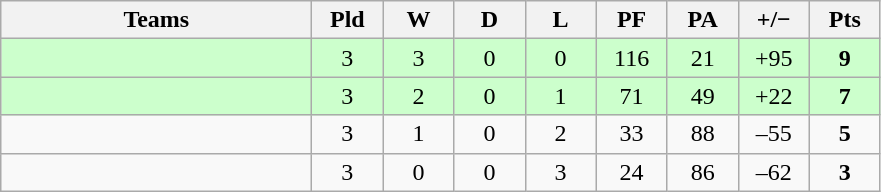<table class="wikitable" style="text-align: center;">
<tr>
<th width="200">Teams</th>
<th width="40">Pld</th>
<th width="40">W</th>
<th width="40">D</th>
<th width="40">L</th>
<th width="40">PF</th>
<th width="40">PA</th>
<th width="40">+/−</th>
<th width="40">Pts</th>
</tr>
<tr style="background:#cfc; width:20px;">
<td align=left></td>
<td>3</td>
<td>3</td>
<td>0</td>
<td>0</td>
<td>116</td>
<td>21</td>
<td>+95</td>
<td><strong>9</strong></td>
</tr>
<tr style="background:#cfc; width:20px;">
<td align=left></td>
<td>3</td>
<td>2</td>
<td>0</td>
<td>1</td>
<td>71</td>
<td>49</td>
<td>+22</td>
<td><strong>7</strong></td>
</tr>
<tr>
<td align=left></td>
<td>3</td>
<td>1</td>
<td>0</td>
<td>2</td>
<td>33</td>
<td>88</td>
<td>–55</td>
<td><strong>5</strong></td>
</tr>
<tr>
<td align=left></td>
<td>3</td>
<td>0</td>
<td>0</td>
<td>3</td>
<td>24</td>
<td>86</td>
<td>–62</td>
<td><strong>3</strong></td>
</tr>
</table>
